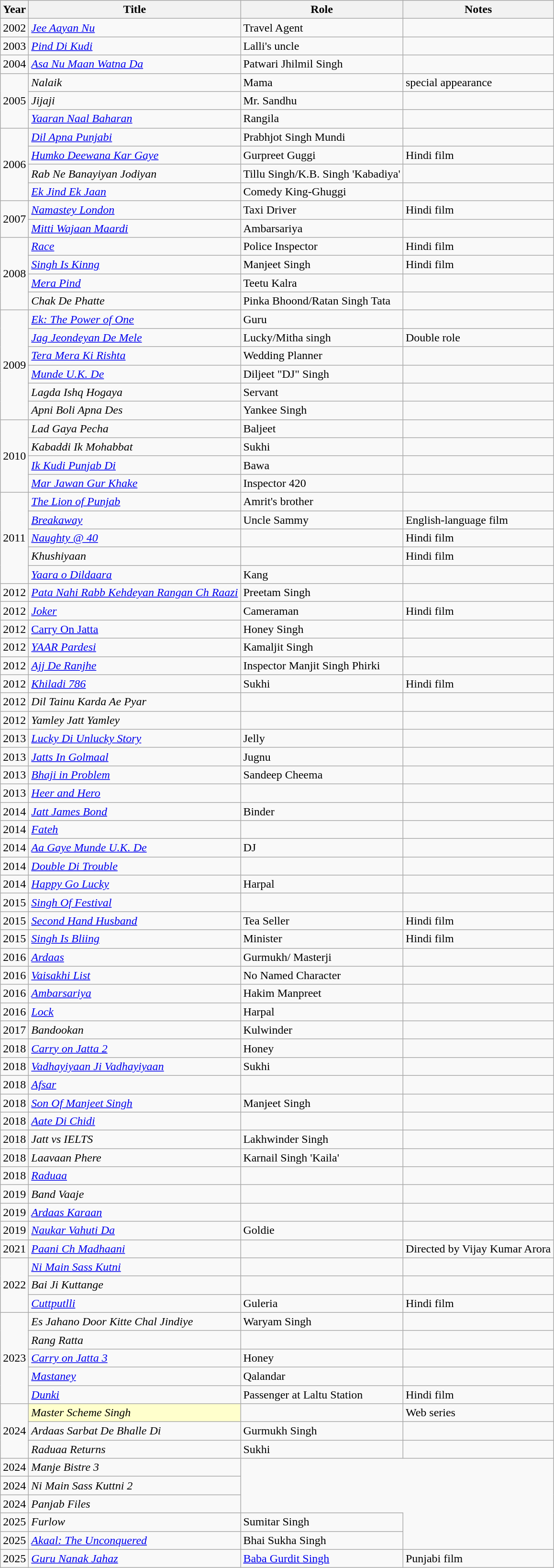<table class="wikitable sortable">
<tr>
<th>Year</th>
<th>Title</th>
<th>Role</th>
<th>Notes</th>
</tr>
<tr>
<td>2002</td>
<td><em><a href='#'>Jee Aayan Nu</a></em></td>
<td>Travel Agent</td>
<td></td>
</tr>
<tr>
<td>2003</td>
<td><em><a href='#'>Pind Di Kudi</a></em></td>
<td>Lalli's uncle</td>
<td></td>
</tr>
<tr>
<td>2004</td>
<td><em><a href='#'>Asa Nu Maan Watna Da</a></em></td>
<td>Patwari Jhilmil Singh</td>
<td></td>
</tr>
<tr>
<td rowspan="3">2005</td>
<td><em>Nalaik</em></td>
<td>Mama</td>
<td>special appearance</td>
</tr>
<tr>
<td><em>Jijaji</em></td>
<td>Mr. Sandhu</td>
<td></td>
</tr>
<tr>
<td><em><a href='#'>Yaaran Naal Baharan</a></em></td>
<td>Rangila</td>
<td></td>
</tr>
<tr>
<td rowspan="4">2006</td>
<td><em><a href='#'>Dil Apna Punjabi</a></em></td>
<td>Prabhjot Singh Mundi</td>
<td></td>
</tr>
<tr>
<td><em><a href='#'>Humko Deewana Kar Gaye</a></em></td>
<td>Gurpreet Guggi</td>
<td>Hindi film</td>
</tr>
<tr>
<td><em>Rab Ne Banayiyan Jodiyan</em></td>
<td>Tillu Singh/K.B. Singh 'Kabadiya'</td>
<td></td>
</tr>
<tr>
<td><em><a href='#'>Ek Jind Ek Jaan</a></em></td>
<td>Comedy King-Ghuggi</td>
<td></td>
</tr>
<tr>
<td rowspan="2">2007</td>
<td><em><a href='#'>Namastey London</a></em></td>
<td>Taxi Driver</td>
<td>Hindi film</td>
</tr>
<tr>
<td><em><a href='#'>Mitti Wajaan Maardi</a></em></td>
<td>Ambarsariya</td>
<td></td>
</tr>
<tr>
<td rowspan="4">2008</td>
<td><em><a href='#'>Race</a></em></td>
<td>Police Inspector</td>
<td>Hindi film</td>
</tr>
<tr>
<td><em><a href='#'>Singh Is Kinng</a></em></td>
<td>Manjeet Singh</td>
<td>Hindi film</td>
</tr>
<tr>
<td><em><a href='#'>Mera Pind</a></em></td>
<td>Teetu Kalra</td>
<td></td>
</tr>
<tr>
<td><em>Chak De Phatte</em></td>
<td>Pinka Bhoond/Ratan Singh Tata</td>
<td></td>
</tr>
<tr>
<td rowspan="6">2009</td>
<td><em><a href='#'>Ek: The Power of One</a></em></td>
<td>Guru</td>
<td></td>
</tr>
<tr>
<td><em><a href='#'>Jag Jeondeyan De Mele</a></em></td>
<td>Lucky/Mitha singh</td>
<td>Double role</td>
</tr>
<tr>
<td><em><a href='#'>Tera Mera Ki Rishta</a></em></td>
<td>Wedding Planner</td>
<td></td>
</tr>
<tr>
<td><em><a href='#'>Munde U.K. De</a></em></td>
<td>Diljeet "DJ" Singh</td>
<td></td>
</tr>
<tr>
<td><em>Lagda Ishq Hogaya</em></td>
<td>Servant</td>
<td></td>
</tr>
<tr>
<td><em>Apni Boli Apna Des</em></td>
<td>Yankee Singh</td>
<td></td>
</tr>
<tr>
<td rowspan="4">2010</td>
<td><em>Lad Gaya Pecha</em></td>
<td>Baljeet</td>
<td></td>
</tr>
<tr>
<td><em>Kabaddi Ik Mohabbat</em></td>
<td>Sukhi</td>
<td></td>
</tr>
<tr>
<td><em><a href='#'>Ik Kudi Punjab Di</a></em></td>
<td>Bawa</td>
<td></td>
</tr>
<tr>
<td><em><a href='#'>Mar Jawan Gur Khake</a></em></td>
<td>Inspector 420</td>
<td></td>
</tr>
<tr>
<td rowspan="5">2011</td>
<td><em><a href='#'>The Lion of Punjab</a></em></td>
<td>Amrit's brother</td>
<td></td>
</tr>
<tr>
<td><em><a href='#'>Breakaway</a></em></td>
<td>Uncle Sammy</td>
<td>English-language film</td>
</tr>
<tr>
<td><em><a href='#'>Naughty @ 40</a></em></td>
<td></td>
<td>Hindi film</td>
</tr>
<tr>
<td><em>Khushiyaan</em></td>
<td></td>
<td>Hindi film</td>
</tr>
<tr>
<td><em><a href='#'>Yaara o Dildaara</a></em></td>
<td>Kang</td>
<td></td>
</tr>
<tr>
<td>2012</td>
<td><em><a href='#'>Pata Nahi Rabb Kehdeyan Rangan Ch Raazi</a></em></td>
<td>Preetam Singh</td>
<td></td>
</tr>
<tr>
<td>2012</td>
<td><em><a href='#'>Joker</a></em></td>
<td>Cameraman</td>
<td>Hindi film</td>
</tr>
<tr>
<td>2012</td>
<td><a href='#'>Carry On Jatta</a></td>
<td>Honey Singh</td>
<td></td>
</tr>
<tr>
<td>2012</td>
<td><em><a href='#'>YAAR Pardesi</a></em></td>
<td>Kamaljit Singh</td>
<td></td>
</tr>
<tr>
<td>2012</td>
<td><em><a href='#'>Ajj De Ranjhe</a></em></td>
<td>Inspector Manjit Singh Phirki</td>
<td></td>
</tr>
<tr>
<td>2012</td>
<td><em><a href='#'>Khiladi 786</a></em></td>
<td>Sukhi</td>
<td>Hindi film</td>
</tr>
<tr>
<td>2012</td>
<td><em>Dil Tainu Karda Ae Pyar</em></td>
<td></td>
<td></td>
</tr>
<tr>
<td>2012</td>
<td><em>Yamley Jatt Yamley</em></td>
<td></td>
<td></td>
</tr>
<tr>
<td>2013</td>
<td><em><a href='#'>Lucky Di Unlucky Story</a></em></td>
<td>Jelly</td>
<td></td>
</tr>
<tr>
<td>2013</td>
<td><em><a href='#'>Jatts In Golmaal</a></em></td>
<td>Jugnu</td>
<td></td>
</tr>
<tr>
<td>2013</td>
<td><em><a href='#'>Bhaji in Problem</a></em></td>
<td>Sandeep Cheema</td>
<td></td>
</tr>
<tr>
<td>2013</td>
<td><em><a href='#'>Heer and Hero</a></em></td>
<td></td>
<td></td>
</tr>
<tr>
<td>2014</td>
<td><em><a href='#'>Jatt James Bond</a></em></td>
<td>Binder</td>
<td></td>
</tr>
<tr>
<td>2014</td>
<td><em><a href='#'>Fateh</a></em></td>
<td></td>
<td></td>
</tr>
<tr>
<td>2014</td>
<td><em><a href='#'>Aa Gaye Munde U.K. De</a></em></td>
<td>DJ</td>
<td></td>
</tr>
<tr>
<td>2014</td>
<td><em><a href='#'>Double Di Trouble</a></em></td>
<td></td>
<td></td>
</tr>
<tr>
<td>2014</td>
<td><em><a href='#'>Happy Go Lucky</a></em></td>
<td>Harpal</td>
<td></td>
</tr>
<tr>
<td>2015</td>
<td><em><a href='#'>Singh Of Festival</a></em></td>
<td></td>
<td></td>
</tr>
<tr>
<td>2015</td>
<td><em><a href='#'>Second Hand Husband</a></em></td>
<td>Tea Seller</td>
<td>Hindi film</td>
</tr>
<tr>
<td>2015</td>
<td><em><a href='#'>Singh Is Bliing</a></em></td>
<td>Minister</td>
<td>Hindi film</td>
</tr>
<tr>
<td>2016</td>
<td><em><a href='#'>Ardaas</a></em></td>
<td>Gurmukh/ Masterji</td>
<td></td>
</tr>
<tr>
<td>2016</td>
<td><em><a href='#'>Vaisakhi List</a></em></td>
<td>No Named Character</td>
<td></td>
</tr>
<tr>
<td>2016</td>
<td><em><a href='#'>Ambarsariya</a></em></td>
<td>Hakim Manpreet</td>
<td></td>
</tr>
<tr>
<td>2016</td>
<td><em><a href='#'>Lock</a></em></td>
<td>Harpal</td>
<td></td>
</tr>
<tr>
<td>2017</td>
<td><em>Bandookan</em></td>
<td>Kulwinder</td>
<td></td>
</tr>
<tr>
<td>2018</td>
<td><em><a href='#'>Carry on Jatta 2</a></em></td>
<td>Honey</td>
<td></td>
</tr>
<tr>
<td>2018</td>
<td><em><a href='#'>Vadhayiyaan Ji Vadhayiyaan</a></em></td>
<td>Sukhi</td>
<td></td>
</tr>
<tr>
<td>2018</td>
<td><em><a href='#'>Afsar</a></em></td>
<td></td>
<td></td>
</tr>
<tr>
<td>2018</td>
<td><em><a href='#'>Son Of Manjeet Singh</a></em></td>
<td>Manjeet Singh</td>
<td></td>
</tr>
<tr>
<td>2018</td>
<td><em><a href='#'>Aate Di Chidi</a></em></td>
<td></td>
<td></td>
</tr>
<tr>
<td>2018</td>
<td><em>Jatt vs IELTS</em></td>
<td>Lakhwinder Singh</td>
<td></td>
</tr>
<tr>
<td>2018</td>
<td><em>Laavaan Phere</em></td>
<td>Karnail Singh 'Kaila'</td>
<td></td>
</tr>
<tr>
<td>2018</td>
<td><em><a href='#'>Raduaa</a></em></td>
<td></td>
<td></td>
</tr>
<tr>
<td>2019</td>
<td><em>Band Vaaje</em></td>
<td></td>
<td></td>
</tr>
<tr>
<td>2019</td>
<td><em><a href='#'>Ardaas Karaan</a></em></td>
<td></td>
<td></td>
</tr>
<tr>
<td>2019</td>
<td><em><a href='#'>Naukar Vahuti Da</a></em></td>
<td>Goldie</td>
<td></td>
</tr>
<tr>
<td>2021</td>
<td><em><a href='#'>Paani Ch Madhaani</a></em></td>
<td></td>
<td>Directed by Vijay Kumar Arora</td>
</tr>
<tr>
<td rowspan="3">2022</td>
<td><em><a href='#'>Ni Main Sass Kutni</a></em></td>
<td></td>
<td></td>
</tr>
<tr>
<td><em>Bai Ji Kuttange</em></td>
<td></td>
<td></td>
</tr>
<tr>
<td><em><a href='#'>Cuttputlli</a></em></td>
<td>Guleria</td>
<td>Hindi film</td>
</tr>
<tr>
<td rowspan="5">2023</td>
<td><em>Es Jahano Door Kitte Chal Jindiye</em></td>
<td>Waryam Singh</td>
<td></td>
</tr>
<tr>
<td><em>Rang Ratta</em></td>
<td></td>
<td></td>
</tr>
<tr>
<td><em><a href='#'>Carry on Jatta 3</a></em></td>
<td>Honey</td>
<td></td>
</tr>
<tr>
<td><em><a href='#'>Mastaney</a></em></td>
<td>Qalandar</td>
<td></td>
</tr>
<tr>
<td><em><a href='#'>Dunki</a></em></td>
<td>Passenger at Laltu Station</td>
<td>Hindi film</td>
</tr>
<tr>
<td rowspan="3">2024</td>
<td style="background:#FFFFCC;"><em>Master Scheme Singh</em> </td>
<td></td>
<td>Web series</td>
</tr>
<tr>
<td><em>Ardaas Sarbat De Bhalle Di</em></td>
<td>Gurmukh Singh</td>
<td></td>
</tr>
<tr>
<td><em>Raduaa Returns</em> </td>
<td>Sukhi</td>
<td></td>
</tr>
<tr>
<td>2024</td>
<td><em>Manje Bistre 3</em></td>
</tr>
<tr>
<td>2024</td>
<td><em>Ni Main Sass Kuttni 2</em></td>
</tr>
<tr>
<td>2024</td>
<td><em>Panjab Files</em></td>
</tr>
<tr>
<td>2025</td>
<td><em>Furlow</em></td>
<td>Sumitar Singh</td>
</tr>
<tr>
<td>2025</td>
<td><em><a href='#'>Akaal: The Unconquered</a></em></td>
<td>Bhai Sukha Singh</td>
</tr>
<tr>
<td>2025</td>
<td><em><a href='#'>Guru Nanak Jahaz</a></em></td>
<td><a href='#'>Baba Gurdit Singh</a></td>
<td>Punjabi film</td>
</tr>
</table>
